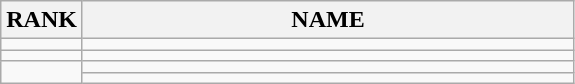<table class="wikitable">
<tr>
<th>RANK</th>
<th style="width: 20em">NAME</th>
</tr>
<tr>
<td align="center"></td>
<td></td>
</tr>
<tr>
<td align="center"></td>
<td></td>
</tr>
<tr>
<td rowspan=2 align="center"></td>
<td></td>
</tr>
<tr>
<td></td>
</tr>
</table>
